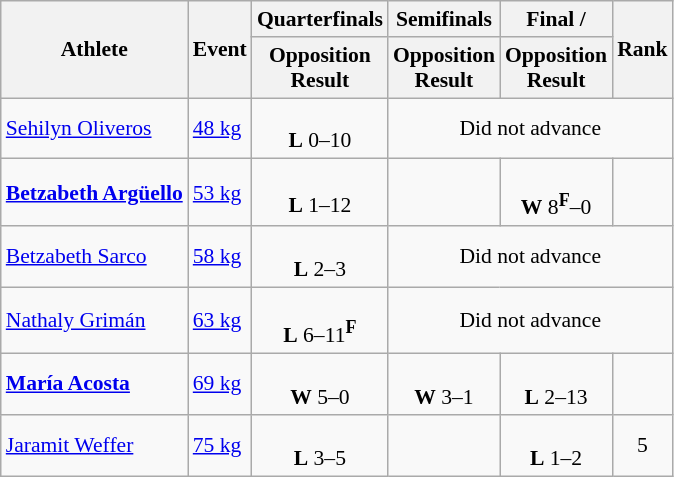<table class="wikitable" border="1" style="font-size:90%">
<tr>
<th rowspan=2>Athlete</th>
<th rowspan=2>Event</th>
<th>Quarterfinals</th>
<th>Semifinals</th>
<th>Final / </th>
<th rowspan=2>Rank</th>
</tr>
<tr>
<th>Opposition<br>Result</th>
<th>Opposition<br>Result</th>
<th>Opposition<br>Result</th>
</tr>
<tr align=center>
<td align=left><a href='#'>Sehilyn Oliveros</a></td>
<td align=left><a href='#'>48 kg</a></td>
<td><br><strong>L</strong> 0–10</td>
<td colspan=3>Did not advance</td>
</tr>
<tr align=center>
<td align=left><strong><a href='#'>Betzabeth Argüello</a></strong></td>
<td align=left><a href='#'>53 kg</a></td>
<td><br><strong>L</strong> 1–12</td>
<td></td>
<td><br><strong>W</strong> 8<sup><strong>F</strong></sup>–0</td>
<td></td>
</tr>
<tr align=center>
<td align=left><a href='#'>Betzabeth Sarco</a></td>
<td align=left><a href='#'>58 kg</a></td>
<td><br><strong>L</strong> 2–3</td>
<td colspan=3>Did not advance</td>
</tr>
<tr align=center>
<td align=left><a href='#'>Nathaly Grimán</a></td>
<td align=left><a href='#'>63 kg</a></td>
<td><br><strong>L</strong> 6–11<sup><strong>F</strong></sup></td>
<td colspan=3>Did not advance</td>
</tr>
<tr align=center>
<td align=left><strong><a href='#'>María Acosta</a></strong></td>
<td align=left><a href='#'>69 kg</a></td>
<td><br><strong>W</strong> 5–0</td>
<td><br><strong>W</strong> 3–1</td>
<td><br><strong>L</strong> 2–13</td>
<td></td>
</tr>
<tr align=center>
<td align=left><a href='#'>Jaramit Weffer</a></td>
<td align=left><a href='#'>75 kg</a></td>
<td><br><strong>L</strong> 3–5</td>
<td></td>
<td><br><strong>L</strong> 1–2</td>
<td>5</td>
</tr>
</table>
